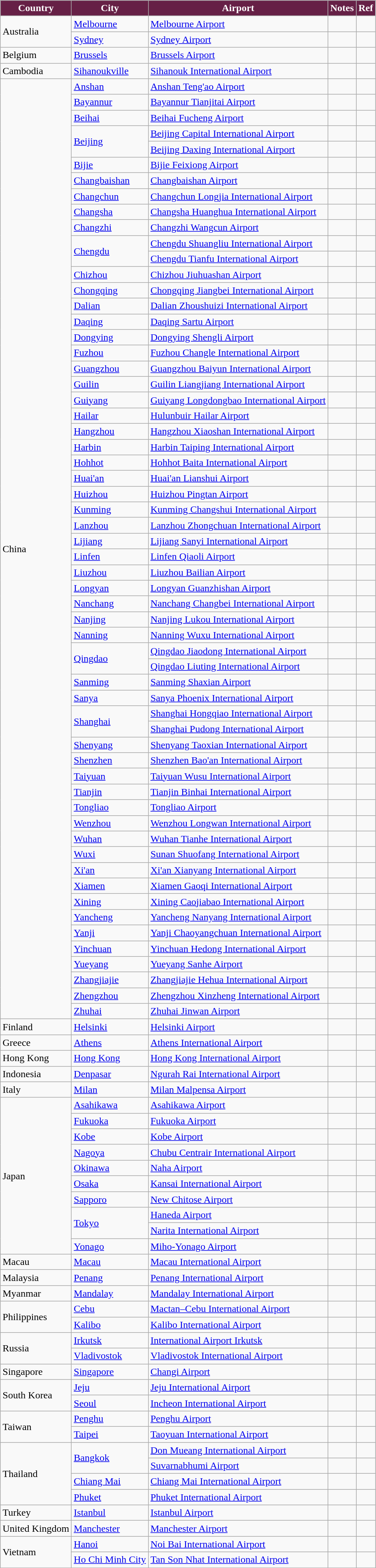<table class="wikitable sortable collapsible collapsed">
<tr>
<th style="background:#662046;color: white">Country</th>
<th style="background:#662046;color: white">City</th>
<th style="background:#662046;color: white">Airport</th>
<th style="background:#662046;color: white">Notes</th>
<th style="background:#662046;color: white">Ref</th>
</tr>
<tr>
<td rowspan="2">Australia</td>
<td><a href='#'>Melbourne</a></td>
<td><a href='#'>Melbourne Airport</a></td>
<td align=center></td>
<td align=center></td>
</tr>
<tr>
<td><a href='#'>Sydney</a></td>
<td><a href='#'>Sydney Airport</a></td>
<td align=center></td>
<td align=center></td>
</tr>
<tr>
<td>Belgium</td>
<td><a href='#'>Brussels</a></td>
<td><a href='#'>Brussels Airport</a></td>
<td align=center></td>
<td align=center></td>
</tr>
<tr>
<td>Cambodia</td>
<td><a href='#'>Sihanoukville</a></td>
<td><a href='#'>Sihanouk International Airport</a></td>
<td align=center></td>
<td align=center></td>
</tr>
<tr>
<td rowspan="60">China</td>
<td><a href='#'>Anshan</a></td>
<td><a href='#'>Anshan Teng'ao Airport</a></td>
<td align=center></td>
<td align=center></td>
</tr>
<tr>
<td><a href='#'>Bayannur</a></td>
<td><a href='#'>Bayannur Tianjitai Airport</a></td>
<td align=center></td>
<td align=center></td>
</tr>
<tr>
<td><a href='#'>Beihai</a></td>
<td><a href='#'>Beihai Fucheng Airport</a></td>
<td align=center></td>
<td align=center></td>
</tr>
<tr>
<td rowspan="2"><a href='#'>Beijing</a></td>
<td><a href='#'>Beijing Capital International Airport</a></td>
<td></td>
<td align=center></td>
</tr>
<tr>
<td><a href='#'>Beijing Daxing International Airport</a></td>
<td align=center></td>
<td align=center></td>
</tr>
<tr>
<td><a href='#'>Bijie</a></td>
<td><a href='#'>Bijie Feixiong Airport</a></td>
<td align=center></td>
<td align=center></td>
</tr>
<tr>
<td><a href='#'>Changbaishan</a></td>
<td><a href='#'>Changbaishan Airport</a></td>
<td align=center></td>
<td align=center></td>
</tr>
<tr>
<td><a href='#'>Changchun</a></td>
<td><a href='#'>Changchun Longjia International Airport</a></td>
<td align=center></td>
<td align=center></td>
</tr>
<tr>
<td><a href='#'>Changsha</a></td>
<td><a href='#'>Changsha Huanghua International Airport</a></td>
<td align=center></td>
<td align=center></td>
</tr>
<tr>
<td><a href='#'>Changzhi</a></td>
<td><a href='#'>Changzhi Wangcun Airport</a></td>
<td align=center></td>
<td align=center></td>
</tr>
<tr>
<td rowspan = 2><a href='#'>Chengdu</a></td>
<td><a href='#'>Chengdu Shuangliu International Airport</a></td>
<td></td>
<td align=center></td>
</tr>
<tr>
<td><a href='#'>Chengdu Tianfu International Airport</a></td>
<td align=center></td>
<td align=center></td>
</tr>
<tr>
<td><a href='#'>Chizhou</a></td>
<td><a href='#'>Chizhou Jiuhuashan Airport</a></td>
<td align=center></td>
<td align=center></td>
</tr>
<tr>
<td><a href='#'>Chongqing</a></td>
<td><a href='#'>Chongqing Jiangbei International Airport</a></td>
<td align=center></td>
<td align=center></td>
</tr>
<tr>
<td><a href='#'>Dalian</a></td>
<td><a href='#'>Dalian Zhoushuizi International Airport</a></td>
<td align=center></td>
<td align=center></td>
</tr>
<tr>
<td><a href='#'>Daqing</a></td>
<td><a href='#'>Daqing Sartu Airport</a></td>
<td align=center></td>
<td align=center></td>
</tr>
<tr>
<td><a href='#'>Dongying</a></td>
<td><a href='#'>Dongying Shengli Airport</a></td>
<td align=center></td>
<td align=center></td>
</tr>
<tr>
<td><a href='#'>Fuzhou</a></td>
<td><a href='#'>Fuzhou Changle International Airport</a></td>
<td align=center></td>
<td align=center></td>
</tr>
<tr>
<td><a href='#'>Guangzhou</a></td>
<td><a href='#'>Guangzhou Baiyun International Airport</a></td>
<td align=center></td>
<td align=center></td>
</tr>
<tr>
<td><a href='#'>Guilin</a></td>
<td><a href='#'>Guilin Liangjiang International Airport</a></td>
<td align=center></td>
<td align=center></td>
</tr>
<tr>
<td><a href='#'>Guiyang</a></td>
<td><a href='#'>Guiyang Longdongbao International Airport</a></td>
<td align=center></td>
<td align=center></td>
</tr>
<tr>
<td><a href='#'>Hailar</a></td>
<td><a href='#'>Hulunbuir Hailar Airport</a></td>
<td align=center></td>
<td align=center></td>
</tr>
<tr>
<td><a href='#'>Hangzhou</a></td>
<td><a href='#'>Hangzhou Xiaoshan International Airport</a></td>
<td align=center></td>
<td align=center></td>
</tr>
<tr>
<td><a href='#'>Harbin</a></td>
<td><a href='#'>Harbin Taiping International Airport</a></td>
<td align=center></td>
<td align=center></td>
</tr>
<tr>
<td><a href='#'>Hohhot</a></td>
<td><a href='#'>Hohhot Baita International Airport</a></td>
<td align=center></td>
<td align=center></td>
</tr>
<tr>
<td><a href='#'>Huai'an</a></td>
<td><a href='#'>Huai'an Lianshui Airport</a></td>
<td align=center></td>
<td align=center></td>
</tr>
<tr>
<td><a href='#'>Huizhou</a></td>
<td><a href='#'>Huizhou Pingtan Airport</a></td>
<td align=center></td>
<td align=center></td>
</tr>
<tr>
<td><a href='#'>Kunming</a></td>
<td><a href='#'>Kunming Changshui International Airport</a></td>
<td align=center></td>
<td align=center></td>
</tr>
<tr>
<td><a href='#'>Lanzhou</a></td>
<td><a href='#'>Lanzhou Zhongchuan International Airport</a></td>
<td align=center></td>
<td align=center></td>
</tr>
<tr>
<td><a href='#'>Lijiang</a></td>
<td><a href='#'>Lijiang Sanyi International Airport</a></td>
<td align=center></td>
<td align=center></td>
</tr>
<tr>
<td><a href='#'>Linfen</a></td>
<td><a href='#'>Linfen Qiaoli Airport</a></td>
<td align=center></td>
<td align=center></td>
</tr>
<tr>
<td><a href='#'>Liuzhou</a></td>
<td><a href='#'>Liuzhou Bailian Airport</a></td>
<td align=center></td>
<td align=center></td>
</tr>
<tr>
<td><a href='#'>Longyan</a></td>
<td><a href='#'>Longyan Guanzhishan Airport</a></td>
<td align=center></td>
<td align=center></td>
</tr>
<tr>
<td><a href='#'>Nanchang</a></td>
<td><a href='#'>Nanchang Changbei International Airport</a></td>
<td align=center></td>
<td align=center></td>
</tr>
<tr>
<td><a href='#'>Nanjing</a></td>
<td><a href='#'>Nanjing Lukou International Airport</a></td>
<td></td>
<td align=center></td>
</tr>
<tr>
<td><a href='#'>Nanning</a></td>
<td><a href='#'>Nanning Wuxu International Airport</a></td>
<td align=center></td>
<td align=center></td>
</tr>
<tr>
<td rowspan="2"><a href='#'>Qingdao</a></td>
<td><a href='#'>Qingdao Jiaodong International Airport</a></td>
<td align=center></td>
<td align=center></td>
</tr>
<tr>
<td><a href='#'>Qingdao Liuting International Airport</a></td>
<td></td>
<td align=center></td>
</tr>
<tr>
<td><a href='#'>Sanming</a></td>
<td><a href='#'>Sanming Shaxian Airport</a></td>
<td align=center></td>
<td align=center></td>
</tr>
<tr>
<td><a href='#'>Sanya</a></td>
<td><a href='#'>Sanya Phoenix International Airport</a></td>
<td align=center></td>
<td align=center></td>
</tr>
<tr>
<td rowspan="2"><a href='#'>Shanghai</a></td>
<td><a href='#'>Shanghai Hongqiao International Airport</a></td>
<td></td>
<td align=center></td>
</tr>
<tr>
<td><a href='#'>Shanghai Pudong International Airport</a></td>
<td></td>
<td align=center></td>
</tr>
<tr>
<td><a href='#'>Shenyang</a></td>
<td><a href='#'>Shenyang Taoxian International Airport</a></td>
<td align=center></td>
<td align=center></td>
</tr>
<tr>
<td><a href='#'>Shenzhen</a></td>
<td><a href='#'>Shenzhen Bao'an International Airport</a></td>
<td align=center></td>
<td align=center></td>
</tr>
<tr>
<td><a href='#'>Taiyuan</a></td>
<td><a href='#'>Taiyuan Wusu International Airport</a></td>
<td align=center></td>
<td align=center></td>
</tr>
<tr>
<td><a href='#'>Tianjin</a></td>
<td><a href='#'>Tianjin Binhai International Airport</a></td>
<td align=center></td>
<td align=center></td>
</tr>
<tr>
<td><a href='#'>Tongliao</a></td>
<td><a href='#'>Tongliao Airport</a></td>
<td align=center></td>
<td align=center></td>
</tr>
<tr>
<td><a href='#'>Wenzhou</a></td>
<td><a href='#'>Wenzhou Longwan International Airport</a></td>
<td align=center></td>
<td align=center></td>
</tr>
<tr>
<td><a href='#'>Wuhan</a></td>
<td><a href='#'>Wuhan Tianhe International Airport</a></td>
<td align=center></td>
<td align=center></td>
</tr>
<tr>
<td><a href='#'>Wuxi</a></td>
<td><a href='#'>Sunan Shuofang International Airport</a></td>
<td align=center></td>
<td align=center></td>
</tr>
<tr>
<td><a href='#'>Xi'an</a></td>
<td><a href='#'>Xi'an Xianyang International Airport</a></td>
<td align=center></td>
<td align=center></td>
</tr>
<tr>
<td><a href='#'>Xiamen</a></td>
<td><a href='#'>Xiamen Gaoqi International Airport</a></td>
<td align=center></td>
<td align=center></td>
</tr>
<tr>
<td><a href='#'>Xining</a></td>
<td><a href='#'>Xining Caojiabao International Airport</a></td>
<td align=center></td>
<td align=center></td>
</tr>
<tr>
<td><a href='#'>Yancheng</a></td>
<td><a href='#'>Yancheng Nanyang International Airport</a></td>
<td align=center></td>
<td align=center></td>
</tr>
<tr>
<td><a href='#'>Yanji</a></td>
<td><a href='#'>Yanji Chaoyangchuan International Airport</a></td>
<td align=center></td>
<td align=center></td>
</tr>
<tr>
<td><a href='#'>Yinchuan</a></td>
<td><a href='#'>Yinchuan Hedong International Airport</a></td>
<td align=center></td>
<td align=center></td>
</tr>
<tr>
<td><a href='#'>Yueyang</a></td>
<td><a href='#'>Yueyang Sanhe Airport</a></td>
<td align=center></td>
<td align=center></td>
</tr>
<tr>
<td><a href='#'>Zhangjiajie</a></td>
<td><a href='#'>Zhangjiajie Hehua International Airport</a></td>
<td align=center></td>
<td align=center></td>
</tr>
<tr>
<td><a href='#'>Zhengzhou</a></td>
<td><a href='#'>Zhengzhou Xinzheng International Airport</a></td>
<td align=center></td>
<td align=center></td>
</tr>
<tr>
<td><a href='#'>Zhuhai</a></td>
<td><a href='#'>Zhuhai Jinwan Airport</a></td>
<td align=center></td>
<td align=center></td>
</tr>
<tr>
<td>Finland</td>
<td><a href='#'>Helsinki</a></td>
<td><a href='#'>Helsinki Airport</a></td>
<td align=center></td>
<td align=center></td>
</tr>
<tr>
<td>Greece</td>
<td><a href='#'>Athens</a></td>
<td><a href='#'>Athens International Airport</a></td>
<td align=center></td>
<td align=center></td>
</tr>
<tr>
<td>Hong Kong</td>
<td><a href='#'>Hong Kong</a></td>
<td><a href='#'>Hong Kong International Airport</a></td>
<td align=center></td>
<td align=center></td>
</tr>
<tr>
<td>Indonesia</td>
<td><a href='#'>Denpasar</a></td>
<td><a href='#'>Ngurah Rai International Airport</a></td>
<td align=center></td>
<td align=center></td>
</tr>
<tr>
<td>Italy</td>
<td><a href='#'>Milan</a></td>
<td><a href='#'>Milan Malpensa Airport</a></td>
<td align=center></td>
<td align=center></td>
</tr>
<tr>
<td rowspan="10">Japan</td>
<td><a href='#'>Asahikawa</a></td>
<td><a href='#'>Asahikawa Airport</a></td>
<td align=center></td>
<td align=center></td>
</tr>
<tr>
<td><a href='#'>Fukuoka</a></td>
<td><a href='#'>Fukuoka Airport</a></td>
<td align=center></td>
<td align=center></td>
</tr>
<tr>
<td><a href='#'>Kobe</a></td>
<td><a href='#'>Kobe Airport</a></td>
<td align=center></td>
<td align=center></td>
</tr>
<tr>
<td><a href='#'>Nagoya</a></td>
<td><a href='#'>Chubu Centrair International Airport</a></td>
<td align=center></td>
<td align=center></td>
</tr>
<tr>
<td><a href='#'>Okinawa</a></td>
<td><a href='#'>Naha Airport</a></td>
<td align=center></td>
<td align=center></td>
</tr>
<tr>
<td><a href='#'>Osaka</a></td>
<td><a href='#'>Kansai International Airport</a></td>
<td align=center></td>
<td align=center></td>
</tr>
<tr>
<td><a href='#'>Sapporo</a></td>
<td><a href='#'>New Chitose Airport</a></td>
<td align=center></td>
<td align=center></td>
</tr>
<tr>
<td rowspan="2"><a href='#'>Tokyo</a></td>
<td><a href='#'>Haneda Airport</a></td>
<td align=center></td>
<td align=center></td>
</tr>
<tr>
<td><a href='#'>Narita International Airport</a></td>
<td align=center></td>
<td align=center></td>
</tr>
<tr>
<td><a href='#'>Yonago</a></td>
<td><a href='#'>Miho-Yonago Airport</a></td>
<td align=center></td>
<td align=center></td>
</tr>
<tr>
<td>Macau</td>
<td><a href='#'>Macau</a></td>
<td><a href='#'>Macau International Airport</a></td>
<td align=center></td>
<td align=center></td>
</tr>
<tr>
<td>Malaysia</td>
<td><a href='#'>Penang</a></td>
<td><a href='#'>Penang International Airport</a></td>
<td></td>
<td align=center></td>
</tr>
<tr>
<td>Myanmar</td>
<td><a href='#'>Mandalay</a></td>
<td><a href='#'>Mandalay International Airport</a></td>
<td align=center></td>
<td align=center></td>
</tr>
<tr>
<td rowspan="2">Philippines</td>
<td><a href='#'>Cebu</a></td>
<td><a href='#'>Mactan–Cebu International Airport</a></td>
<td align=center></td>
<td align=center></td>
</tr>
<tr>
<td><a href='#'>Kalibo</a></td>
<td><a href='#'>Kalibo International Airport</a></td>
<td align=center></td>
<td align=center></td>
</tr>
<tr>
<td rowspan="2">Russia</td>
<td><a href='#'>Irkutsk</a></td>
<td><a href='#'>International Airport Irkutsk</a></td>
<td></td>
<td align=center></td>
</tr>
<tr>
<td><a href='#'>Vladivostok</a></td>
<td><a href='#'>Vladivostok International Airport</a></td>
<td align=center></td>
<td align=center></td>
</tr>
<tr>
<td>Singapore</td>
<td><a href='#'>Singapore</a></td>
<td><a href='#'>Changi Airport</a></td>
<td align=center></td>
<td align=center></td>
</tr>
<tr>
<td rowspan="2">South Korea</td>
<td><a href='#'>Jeju</a></td>
<td><a href='#'>Jeju International Airport</a></td>
<td align=center></td>
<td align=center></td>
</tr>
<tr>
<td><a href='#'>Seoul</a></td>
<td><a href='#'>Incheon International Airport</a></td>
<td align=center></td>
<td align=center></td>
</tr>
<tr>
<td rowspan="2">Taiwan</td>
<td><a href='#'>Penghu</a></td>
<td><a href='#'>Penghu Airport</a></td>
<td></td>
<td align=center></td>
</tr>
<tr>
<td><a href='#'>Taipei</a></td>
<td><a href='#'>Taoyuan International Airport</a></td>
<td align=center></td>
<td align=center></td>
</tr>
<tr>
<td rowspan="4">Thailand</td>
<td rowspan="2"><a href='#'>Bangkok</a></td>
<td><a href='#'>Don Mueang International Airport</a></td>
<td align=center></td>
<td align=center></td>
</tr>
<tr>
<td><a href='#'>Suvarnabhumi Airport</a></td>
<td align=center></td>
<td align=center></td>
</tr>
<tr>
<td><a href='#'>Chiang Mai</a></td>
<td><a href='#'>Chiang Mai International Airport</a></td>
<td align=center></td>
<td align=center></td>
</tr>
<tr>
<td><a href='#'>Phuket</a></td>
<td><a href='#'>Phuket International Airport</a></td>
<td align=center></td>
<td align=center></td>
</tr>
<tr>
<td>Turkey</td>
<td><a href='#'>Istanbul</a></td>
<td><a href='#'>Istanbul Airport</a></td>
<td align=center></td>
<td align=center></td>
</tr>
<tr>
<td>United Kingdom</td>
<td><a href='#'>Manchester</a></td>
<td><a href='#'>Manchester Airport</a></td>
<td align=center></td>
<td align=center></td>
</tr>
<tr>
<td rowspan="2">Vietnam</td>
<td><a href='#'>Hanoi</a></td>
<td><a href='#'>Noi Bai International Airport</a></td>
<td align=center></td>
<td align=center></td>
</tr>
<tr>
<td><a href='#'>Ho Chi Minh City</a></td>
<td><a href='#'>Tan Son Nhat International Airport</a></td>
<td align=center></td>
<td align=center></td>
</tr>
<tr>
</tr>
</table>
